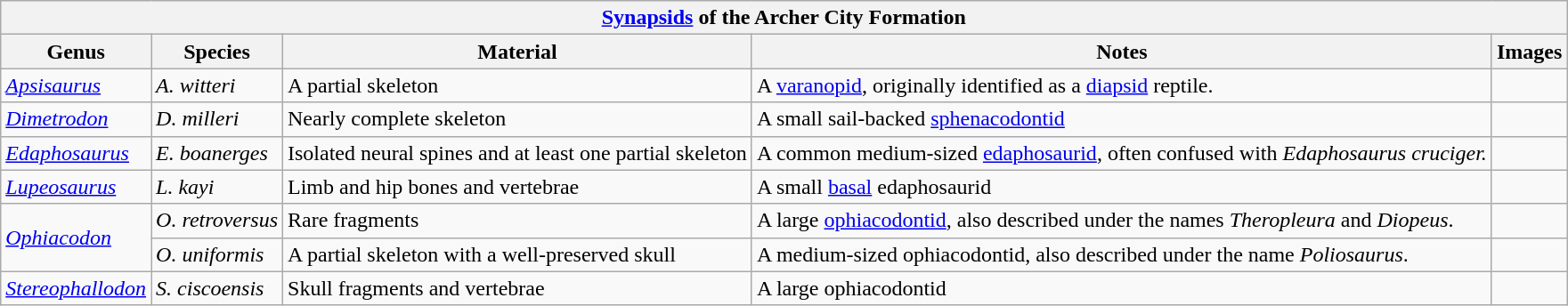<table class="wikitable" align="center">
<tr>
<th colspan="5" align="center"><strong><a href='#'>Synapsids</a> of the Archer City Formation</strong></th>
</tr>
<tr>
<th>Genus</th>
<th>Species</th>
<th>Material</th>
<th>Notes</th>
<th>Images</th>
</tr>
<tr>
<td><em><a href='#'>Apsisaurus</a></em></td>
<td><em>A. witteri</em></td>
<td>A partial skeleton</td>
<td>A <a href='#'>varanopid</a>, originally identified as a <a href='#'>diapsid</a> reptile.</td>
<td></td>
</tr>
<tr>
<td><em><a href='#'>Dimetrodon</a></em></td>
<td><em>D. milleri</em></td>
<td>Nearly complete skeleton</td>
<td>A small sail-backed <a href='#'>sphenacodontid</a></td>
<td></td>
</tr>
<tr>
<td><em><a href='#'>Edaphosaurus</a></em></td>
<td><em>E. boanerges</em></td>
<td>Isolated neural spines and at least one partial skeleton</td>
<td>A common medium-sized <a href='#'>edaphosaurid</a>, often confused with <em>Edaphosaurus cruciger.</em></td>
<td></td>
</tr>
<tr>
<td><em><a href='#'>Lupeosaurus</a></em></td>
<td><em>L. kayi</em></td>
<td>Limb and hip bones and vertebrae</td>
<td>A small <a href='#'>basal</a> edaphosaurid</td>
<td></td>
</tr>
<tr>
<td rowspan = 2><em><a href='#'>Ophiacodon</a></em></td>
<td><em>O. retroversus</em></td>
<td>Rare fragments</td>
<td>A large <a href='#'>ophiacodontid</a>, also described under the names <em>Theropleura</em> and <em>Diopeus</em>.</td>
<td></td>
</tr>
<tr>
<td><em>O. uniformis</em></td>
<td>A partial skeleton with a well-preserved skull</td>
<td>A medium-sized ophiacodontid, also described under the name <em>Poliosaurus</em>.</td>
<td></td>
</tr>
<tr>
<td><em><a href='#'>Stereophallodon</a></em></td>
<td><em>S. ciscoensis</em></td>
<td>Skull fragments and vertebrae</td>
<td>A large ophiacodontid</td>
<td></td>
</tr>
</table>
